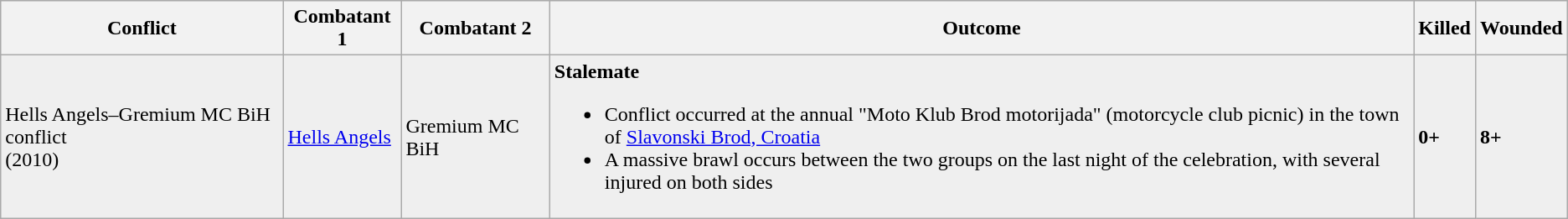<table class="wikitable" style="background:#efefef;">
<tr>
<th>Conflict</th>
<th>Combatant 1</th>
<th>Combatant 2</th>
<th>Outcome</th>
<th>Killed</th>
<th>Wounded</th>
</tr>
<tr>
<td>Hells Angels–Gremium MC BiH conflict<br>(2010)</td>
<td><a href='#'>Hells Angels</a></td>
<td>Gremium MC BiH</td>
<td><strong>Stalemate</strong><br><ul><li>Conflict occurred at the annual "Moto Klub Brod motorijada" (motorcycle club picnic) in the town of <a href='#'>Slavonski Brod, Croatia</a></li><li>A massive brawl occurs between the two groups on the last night of the celebration, with several injured on both sides</li></ul></td>
<td><strong>0+</strong></td>
<td><strong>8+</strong></td>
</tr>
</table>
